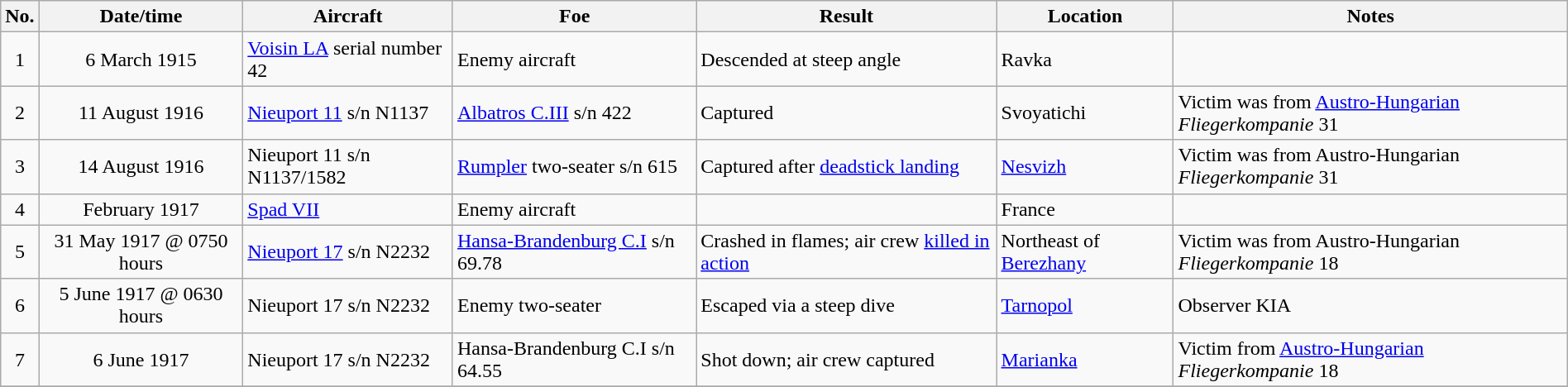<table class="wikitable" border="1" style="margin: 1em auto 1em auto">
<tr>
<th>No.</th>
<th>Date/time</th>
<th>Aircraft</th>
<th>Foe</th>
<th>Result</th>
<th>Location</th>
<th>Notes</th>
</tr>
<tr>
<td align="center">1</td>
<td align="center">6 March 1915</td>
<td><a href='#'>Voisin LA</a> serial number 42</td>
<td>Enemy aircraft</td>
<td>Descended at steep angle</td>
<td>Ravka</td>
<td></td>
</tr>
<tr>
<td align="center">2</td>
<td align="center">11 August 1916</td>
<td><a href='#'>Nieuport 11</a> s/n N1137</td>
<td><a href='#'>Albatros C.III</a> s/n 422</td>
<td>Captured</td>
<td>Svoyatichi</td>
<td>Victim was from <a href='#'>Austro-Hungarian</a> <em>Fliegerkompanie</em> 31</td>
</tr>
<tr>
<td align="center">3</td>
<td align="center">14 August 1916</td>
<td>Nieuport 11 s/n N1137/1582</td>
<td><a href='#'>Rumpler</a> two-seater s/n 615</td>
<td>Captured after <a href='#'>deadstick landing</a></td>
<td><a href='#'>Nesvizh</a></td>
<td>Victim was from Austro-Hungarian <em>Fliegerkompanie</em> 31</td>
</tr>
<tr>
<td align="center">4</td>
<td align="center">February 1917</td>
<td><a href='#'>Spad VII</a></td>
<td>Enemy aircraft</td>
<td></td>
<td>France</td>
<td></td>
</tr>
<tr>
<td align="center">5</td>
<td align="center">31 May 1917 @ 0750 hours</td>
<td><a href='#'>Nieuport 17</a> s/n N2232</td>
<td><a href='#'>Hansa-Brandenburg C.I</a> s/n 69.78</td>
<td>Crashed in flames; air crew <a href='#'>killed in action</a></td>
<td>Northeast of <a href='#'>Berezhany</a></td>
<td>Victim was from Austro-Hungarian <em>Fliegerkompanie</em> 18</td>
</tr>
<tr>
<td align="center">6</td>
<td align="center">5 June 1917 @ 0630 hours</td>
<td>Nieuport 17 s/n N2232</td>
<td>Enemy two-seater</td>
<td>Escaped via a steep dive</td>
<td><a href='#'>Tarnopol</a></td>
<td>Observer KIA</td>
</tr>
<tr>
<td align="center">7</td>
<td align="center">6 June 1917</td>
<td>Nieuport 17 s/n N2232</td>
<td>Hansa-Brandenburg C.I s/n 64.55</td>
<td>Shot down; air crew captured</td>
<td><a href='#'>Marianka</a></td>
<td>Victim from <a href='#'>Austro-Hungarian</a> <em>Fliegerkompanie</em> 18</td>
</tr>
<tr>
</tr>
</table>
